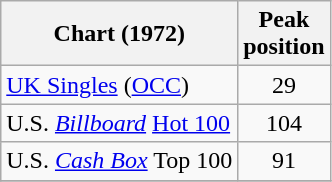<table class="wikitable sortable">
<tr>
<th>Chart (1972)</th>
<th>Peak<br>position</th>
</tr>
<tr>
<td><a href='#'>UK Singles</a> (<a href='#'>OCC</a>)</td>
<td style="text-align:center;">29</td>
</tr>
<tr>
<td>U.S. <em><a href='#'>Billboard</a></em> <a href='#'>Hot 100</a></td>
<td style="text-align:center;">104</td>
</tr>
<tr>
<td>U.S. <a href='#'><em>Cash Box</em></a> Top 100</td>
<td align="center">91</td>
</tr>
<tr>
</tr>
</table>
